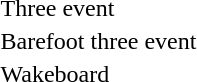<table>
<tr>
<td>Three event<br></td>
<td></td>
<td></td>
<td></td>
</tr>
<tr>
<td>Barefoot three event<br></td>
<td></td>
<td></td>
<td></td>
</tr>
<tr>
<td>Wakeboard<br></td>
<td></td>
<td></td>
<td></td>
</tr>
</table>
